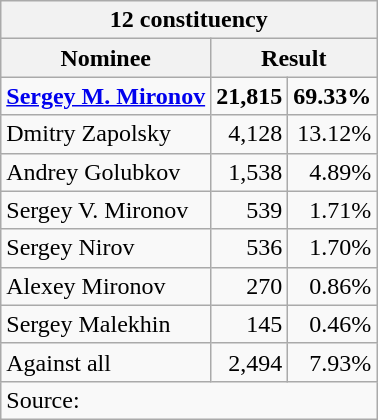<table class=wikitable style=text-align:right>
<tr>
<th colspan=3>12 constituency</th>
</tr>
<tr>
<th>Nominee</th>
<th colspan=2>Result</th>
</tr>
<tr>
<td align=left><strong><a href='#'>Sergey M. Mironov</a></strong></td>
<td><strong>21,815</strong></td>
<td><strong>69.33%</strong></td>
</tr>
<tr>
<td align=left>Dmitry Zapolsky</td>
<td>4,128</td>
<td>13.12%</td>
</tr>
<tr>
<td align=left>Andrey Golubkov</td>
<td>1,538</td>
<td>4.89%</td>
</tr>
<tr>
<td align=left>Sergey V. Mironov</td>
<td>539</td>
<td>1.71%</td>
</tr>
<tr>
<td align=left>Sergey Nirov</td>
<td>536</td>
<td>1.70%</td>
</tr>
<tr>
<td align=left>Alexey Mironov</td>
<td>270</td>
<td>0.86%</td>
</tr>
<tr>
<td align=left>Sergey Malekhin</td>
<td>145</td>
<td>0.46%</td>
</tr>
<tr>
<td align=left>Against all</td>
<td>2,494</td>
<td>7.93%</td>
</tr>
<tr>
<td align=left colspan=6>Source:</td>
</tr>
</table>
